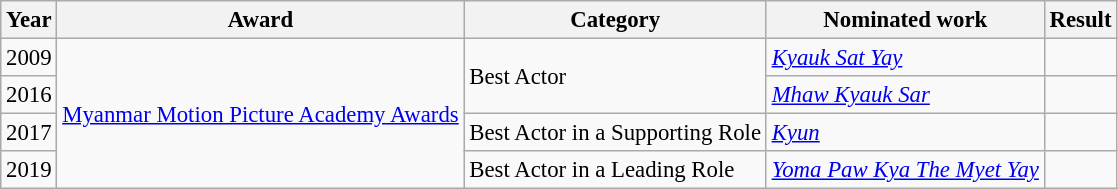<table class="wikitable" style="font-size: 95%">
<tr>
<th>Year</th>
<th>Award</th>
<th>Category</th>
<th>Nominated work</th>
<th>Result</th>
</tr>
<tr>
<td>2009</td>
<td rowspan="4"><a href='#'>Myanmar Motion Picture Academy Awards</a></td>
<td rowspan="2">Best Actor</td>
<td><em><a href='#'>Kyauk Sat Yay</a></em></td>
<td></td>
</tr>
<tr>
<td>2016</td>
<td><em><a href='#'>Mhaw Kyauk Sar</a></em></td>
<td></td>
</tr>
<tr>
<td>2017</td>
<td>Best Actor in a Supporting Role</td>
<td><em><a href='#'>Kyun</a></em></td>
<td></td>
</tr>
<tr>
<td>2019</td>
<td>Best Actor in a Leading Role</td>
<td><em><a href='#'>Yoma Paw Kya The Myet Yay</a></em></td>
<td></td>
</tr>
</table>
